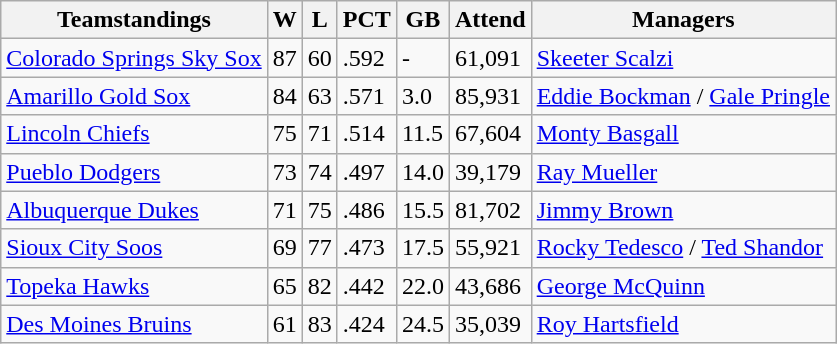<table class="wikitable">
<tr>
<th>Teamstandings</th>
<th>W</th>
<th>L</th>
<th>PCT</th>
<th>GB</th>
<th>Attend</th>
<th>Managers</th>
</tr>
<tr>
<td><a href='#'>Colorado Springs Sky Sox</a></td>
<td>87</td>
<td>60</td>
<td>.592</td>
<td>-</td>
<td>61,091</td>
<td><a href='#'>Skeeter Scalzi</a></td>
</tr>
<tr>
<td><a href='#'>Amarillo Gold Sox</a></td>
<td>84</td>
<td>63</td>
<td>.571</td>
<td>3.0</td>
<td>85,931</td>
<td><a href='#'>Eddie Bockman</a> / <a href='#'>Gale Pringle</a></td>
</tr>
<tr>
<td><a href='#'>Lincoln Chiefs</a></td>
<td>75</td>
<td>71</td>
<td>.514</td>
<td>11.5</td>
<td>67,604</td>
<td><a href='#'>Monty Basgall</a></td>
</tr>
<tr>
<td><a href='#'>Pueblo Dodgers</a></td>
<td>73</td>
<td>74</td>
<td>.497</td>
<td>14.0</td>
<td>39,179</td>
<td><a href='#'>Ray Mueller</a></td>
</tr>
<tr>
<td><a href='#'>Albuquerque Dukes</a></td>
<td>71</td>
<td>75</td>
<td>.486</td>
<td>15.5</td>
<td>81,702</td>
<td><a href='#'>Jimmy Brown</a></td>
</tr>
<tr>
<td><a href='#'>Sioux City Soos</a></td>
<td>69</td>
<td>77</td>
<td>.473</td>
<td>17.5</td>
<td>55,921</td>
<td><a href='#'>Rocky Tedesco</a> / <a href='#'>Ted Shandor</a></td>
</tr>
<tr>
<td><a href='#'>Topeka Hawks</a></td>
<td>65</td>
<td>82</td>
<td>.442</td>
<td>22.0</td>
<td>43,686</td>
<td><a href='#'>George McQuinn</a></td>
</tr>
<tr>
<td><a href='#'>Des Moines Bruins</a></td>
<td>61</td>
<td>83</td>
<td>.424</td>
<td>24.5</td>
<td>35,039</td>
<td><a href='#'>Roy Hartsfield</a></td>
</tr>
</table>
